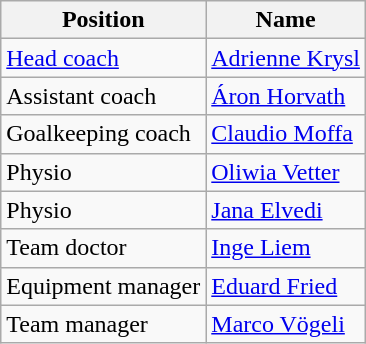<table class="wikitable">
<tr>
<th>Position</th>
<th>Name</th>
</tr>
<tr>
<td><a href='#'>Head coach</a></td>
<td> <a href='#'>Adrienne Krysl</a></td>
</tr>
<tr>
<td>Assistant coach</td>
<td> <a href='#'>Áron Horvath</a></td>
</tr>
<tr>
<td>Goalkeeping coach</td>
<td> <a href='#'>Claudio Moffa</a></td>
</tr>
<tr>
<td>Physio</td>
<td> <a href='#'>Oliwia Vetter</a></td>
</tr>
<tr>
<td>Physio</td>
<td> <a href='#'>Jana Elvedi</a></td>
</tr>
<tr>
<td>Team doctor</td>
<td> <a href='#'>Inge Liem</a></td>
</tr>
<tr>
<td>Equipment manager</td>
<td> <a href='#'>Eduard Fried</a></td>
</tr>
<tr>
<td>Team manager</td>
<td> <a href='#'>Marco Vögeli</a></td>
</tr>
</table>
